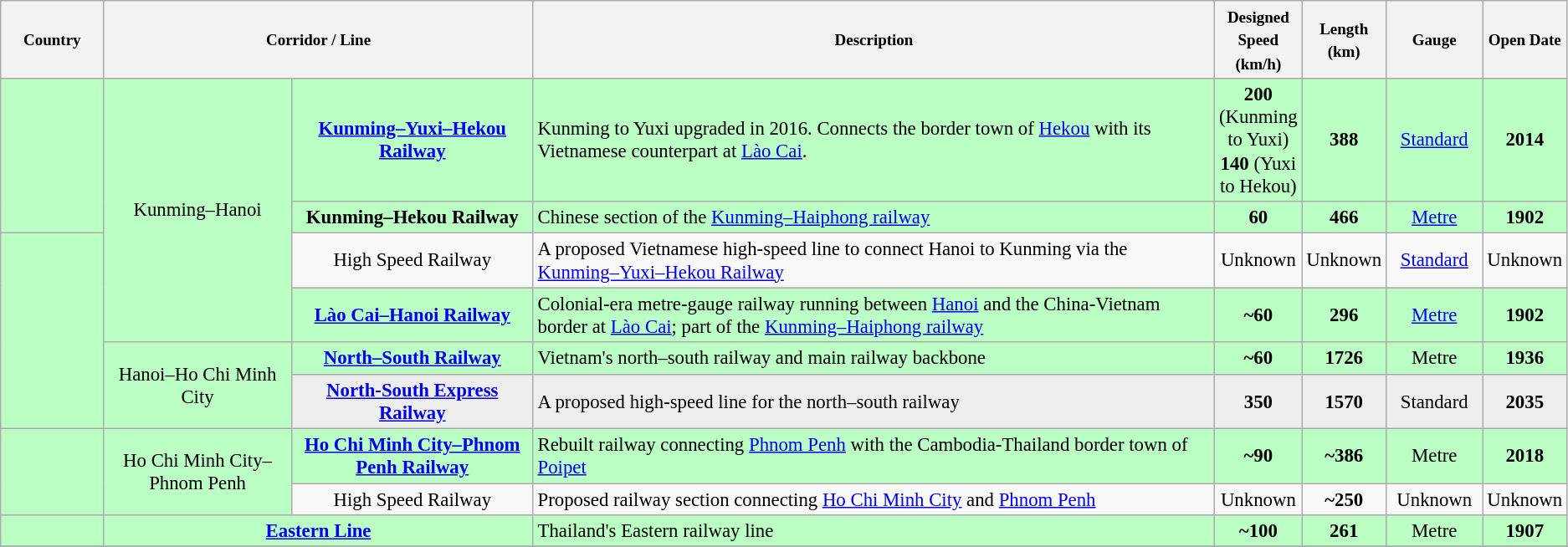<table class="wikitable collapsible" style="text-align:center; font-size:95%; line-height:1.2">
<tr>
<th style="width:75px"><small><strong>Country</strong></small></th>
<th style="width:145px" colspan=2><small><strong>Corridor / Line</strong></small></th>
<th><small><strong>Description</strong></small></th>
<th style="width:40px"><small><strong>Designed<br>Speed<br>(km/h)</strong><br></small></th>
<th style="width:45px"><small><strong>Length<br>(km)</strong><br></small></th>
<th style="width:70px"><small><strong>Gauge</strong></small></th>
<th style="width:45px"><small><strong>Open Date</strong><br></small></th>
</tr>
<tr style="background:#bcffc5;">
<td rowspan=2></td>
<td rowspan="4">Kunming–Hanoi</td>
<td><strong><a href='#'>Kunming–Yuxi–Hekou Railway</a></strong></td>
<td style="text-align:left">Kunming to Yuxi upgraded in 2016. Connects the border town of <a href='#'>Hekou</a> with its Vietnamese counterpart at <a href='#'>Lào Cai</a>.</td>
<td><strong>200</strong> (Kunming to Yuxi)<br><strong>140</strong>
(Yuxi to Hekou)</td>
<td><strong>388</strong></td>
<td><a href='#'>Standard</a></td>
<td><strong>2014</strong></td>
</tr>
<tr style="background:#bcffc5;">
<td><strong>Kunming–Hekou Railway</strong></td>
<td style="text-align:left">Chinese section of the <a href='#'>Kunming–Haiphong railway</a></td>
<td><strong>60</strong></td>
<td><strong>466</strong></td>
<td><a href='#'>Metre</a></td>
<td><strong>1902</strong></td>
</tr>
<tr>
<td rowspan="4" style="background:#bcffc5;"></td>
<td>High Speed Railway</td>
<td align=left>A proposed Vietnamese high-speed line to connect Hanoi to Kunming via the <a href='#'>Kunming–Yuxi–Hekou Railway</a></td>
<td>Unknown</td>
<td>Unknown</td>
<td><a href='#'>Standard</a></td>
<td>Unknown</td>
</tr>
<tr style="background:#bcffc5;">
<td><strong><a href='#'>Lào Cai–Hanoi Railway</a></strong></td>
<td style="text-align:left">Colonial-era metre-gauge railway running between <a href='#'>Hanoi</a> and the China-Vietnam border at <a href='#'>Lào Cai</a>; part of the <a href='#'>Kunming–Haiphong railway</a></td>
<td><strong>~60</strong></td>
<td><strong>296</strong></td>
<td><a href='#'>Metre</a></td>
<td><strong>1902</strong></td>
</tr>
<tr style="background:#bcffc5;">
<td rowspan="2">Hanoi–Ho Chi Minh City</td>
<td><strong><a href='#'>North–South Railway</a></strong></td>
<td style="text-align:left">Vietnam's north–south railway and main railway backbone</td>
<td><strong>~60</strong></td>
<td><strong>1726</strong></td>
<td>Metre</td>
<td><strong>1936</strong></td>
</tr>
<tr style="background:#eee;">
<td><strong><a href='#'>North-South Express Railway</a></strong></td>
<td style="text-align:left">A proposed high-speed line for the north–south railway</td>
<td><strong>350</strong></td>
<td><strong>1570</strong></td>
<td>Standard</td>
<td><strong>2035</strong></td>
</tr>
<tr style="background:#bcffc5;">
<td rowspan="2"></td>
<td rowspan="2">Ho Chi Minh City–Phnom Penh</td>
<td><strong><a href='#'>Ho Chi Minh City–Phnom Penh Railway</a></strong></td>
<td align=left>Rebuilt railway connecting <a href='#'>Phnom Penh</a> with the Cambodia-Thailand border town of <a href='#'>Poipet</a></td>
<td><strong>~90</strong></td>
<td><strong>~386</strong></td>
<td>Metre</td>
<td><strong>2018</strong></td>
</tr>
<tr>
<td>High Speed Railway</td>
<td style="text-align:left">Proposed railway section connecting <a href='#'>Ho Chi Minh City</a> and <a href='#'>Phnom Penh</a></td>
<td>Unknown</td>
<td><strong>~250</strong></td>
<td>Unknown</td>
<td>Unknown</td>
</tr>
<tr style="background:#bcffc5;">
<td></td>
<td colspan="2"><strong><a href='#'>Eastern Line</a></strong></td>
<td style="text-align:left">Thailand's Eastern railway line</td>
<td><strong>~100</strong></td>
<td><strong>261</strong></td>
<td>Metre</td>
<td><strong>1907</strong></td>
</tr>
<tr>
</tr>
</table>
